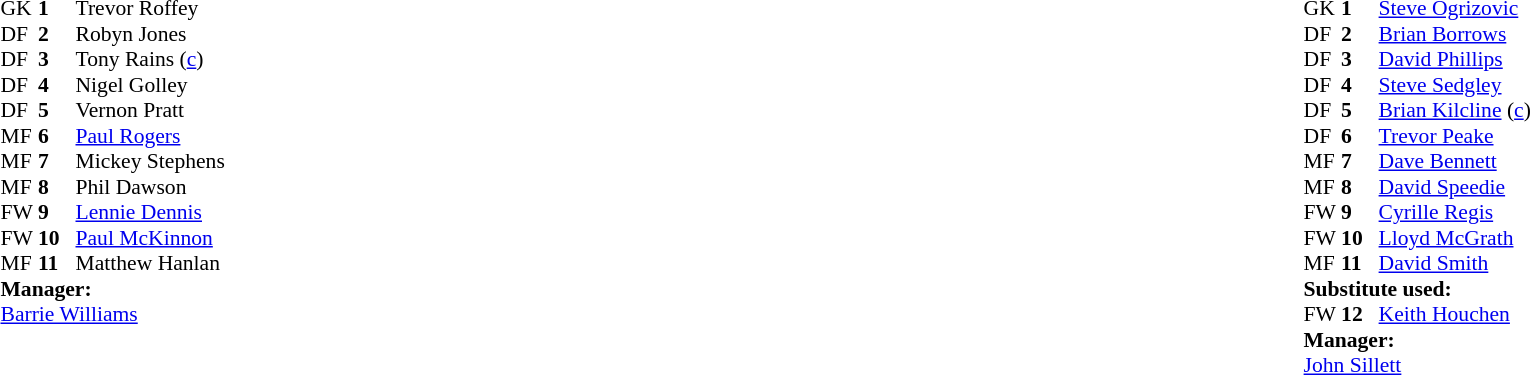<table style="width:100%;">
<tr>
<td style="vertical-align:top; width:50%;"><br><table style="font-size: 90%" cellspacing="0" cellpadding="0">
<tr>
<td colspan="4"></td>
</tr>
<tr>
<th width="25"></th>
<th width="25"></th>
</tr>
<tr>
<td>GK</td>
<td><strong>1</strong></td>
<td>Trevor Roffey</td>
</tr>
<tr>
<td>DF</td>
<td><strong>2</strong></td>
<td>Robyn Jones</td>
</tr>
<tr>
<td>DF</td>
<td><strong>3</strong></td>
<td>Tony Rains (<a href='#'>c</a>)</td>
</tr>
<tr>
<td>DF</td>
<td><strong>4</strong></td>
<td>Nigel Golley</td>
</tr>
<tr>
<td>DF</td>
<td><strong>5</strong></td>
<td>Vernon Pratt</td>
</tr>
<tr>
<td>MF</td>
<td><strong>6</strong></td>
<td><a href='#'>Paul Rogers</a></td>
</tr>
<tr>
<td>MF</td>
<td><strong>7</strong></td>
<td>Mickey Stephens</td>
</tr>
<tr>
<td>MF</td>
<td><strong>8</strong></td>
<td>Phil Dawson</td>
</tr>
<tr>
<td>FW</td>
<td><strong>9</strong></td>
<td><a href='#'>Lennie Dennis</a></td>
</tr>
<tr>
<td>FW</td>
<td><strong>10</strong></td>
<td><a href='#'>Paul McKinnon</a></td>
</tr>
<tr>
<td>MF</td>
<td><strong>11</strong></td>
<td>Matthew Hanlan</td>
</tr>
<tr>
</tr>
<tr>
<td colspan=4><strong>Manager:</strong></td>
</tr>
<tr>
<td colspan="4"><a href='#'>Barrie Williams</a></td>
</tr>
</table>
</td>
<td style="vertical-align:top; width:50%;"><br><table cellspacing="0" cellpadding="0" style="font-size:90%; margin:auto;">
<tr>
<td colspan="4"></td>
</tr>
<tr>
<th width="25"></th>
<th width="25"></th>
</tr>
<tr>
<td>GK</td>
<td><strong>1</strong></td>
<td><a href='#'>Steve Ogrizovic</a></td>
</tr>
<tr>
<td>DF</td>
<td><strong>2</strong></td>
<td><a href='#'>Brian Borrows</a></td>
</tr>
<tr>
<td>DF</td>
<td><strong>3</strong></td>
<td><a href='#'>David Phillips</a></td>
</tr>
<tr>
<td>DF</td>
<td><strong>4</strong></td>
<td><a href='#'>Steve Sedgley</a></td>
</tr>
<tr>
<td>DF</td>
<td><strong>5</strong></td>
<td><a href='#'>Brian Kilcline</a> (<a href='#'>c</a>)</td>
</tr>
<tr>
<td>DF</td>
<td><strong>6</strong></td>
<td><a href='#'>Trevor Peake</a></td>
</tr>
<tr>
<td>MF</td>
<td><strong>7</strong></td>
<td><a href='#'>Dave Bennett</a></td>
</tr>
<tr>
<td>MF</td>
<td><strong>8</strong></td>
<td><a href='#'>David Speedie</a></td>
</tr>
<tr>
<td>FW</td>
<td><strong>9</strong></td>
<td><a href='#'>Cyrille Regis</a></td>
<td></td>
<td></td>
</tr>
<tr>
<td>FW</td>
<td><strong>10</strong></td>
<td><a href='#'>Lloyd McGrath</a></td>
</tr>
<tr>
<td>MF</td>
<td><strong>11</strong></td>
<td><a href='#'>David Smith</a></td>
</tr>
<tr>
<td colspan=4><strong>Substitute used:</strong></td>
</tr>
<tr>
<td>FW</td>
<td><strong>12</strong></td>
<td><a href='#'>Keith Houchen</a></td>
<td></td>
<td></td>
</tr>
<tr>
<td colspan=4><strong>Manager:</strong></td>
</tr>
<tr>
<td colspan="4"><a href='#'>John Sillett</a></td>
</tr>
</table>
</td>
</tr>
</table>
